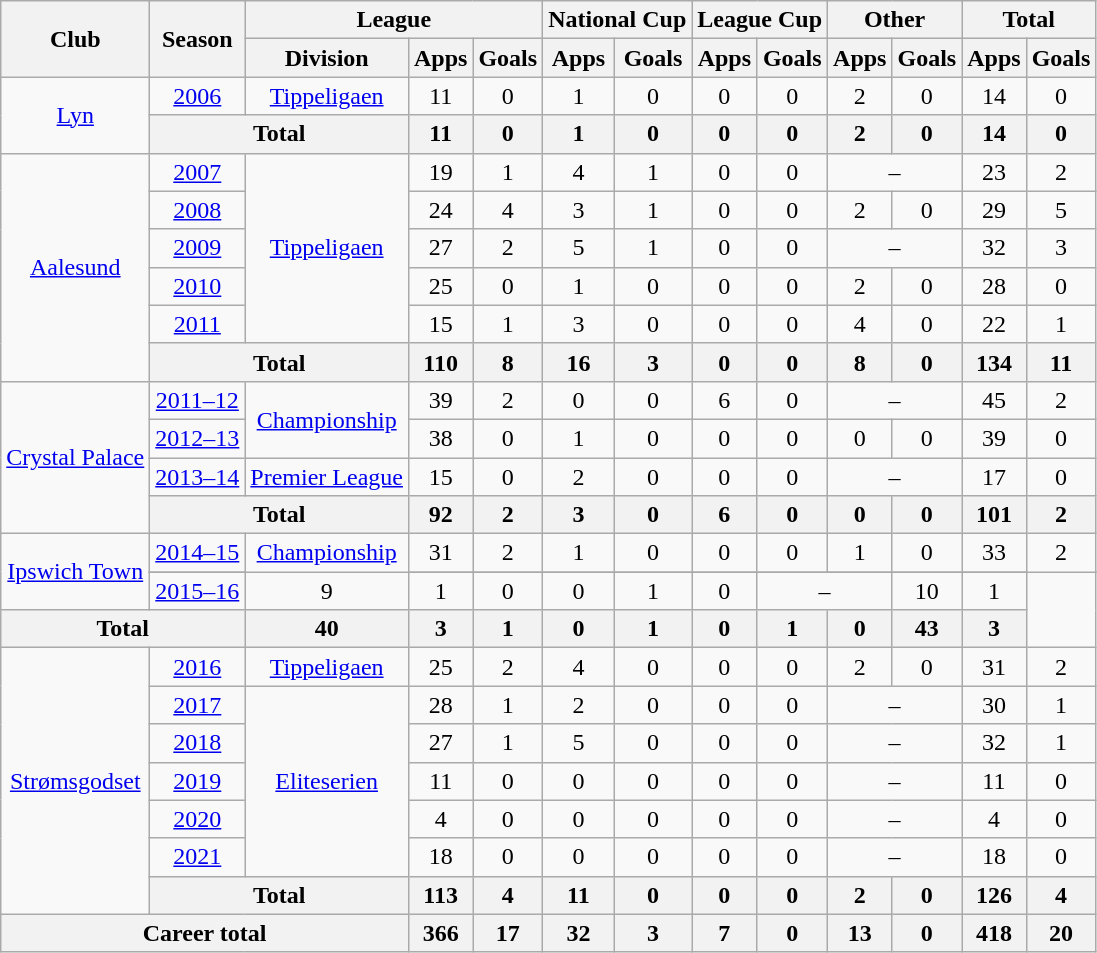<table class="wikitable" style="text-align: center">
<tr>
<th rowspan=2>Club</th>
<th rowspan=2>Season</th>
<th colspan=3>League</th>
<th colspan=2>National Cup</th>
<th colspan=2>League Cup</th>
<th colspan=2>Other</th>
<th colspan=2>Total</th>
</tr>
<tr>
<th>Division</th>
<th>Apps</th>
<th>Goals</th>
<th>Apps</th>
<th>Goals</th>
<th>Apps</th>
<th>Goals</th>
<th>Apps</th>
<th>Goals</th>
<th>Apps</th>
<th>Goals</th>
</tr>
<tr>
<td rowspan=2><a href='#'>Lyn</a></td>
<td><a href='#'>2006</a></td>
<td><a href='#'>Tippeligaen</a></td>
<td>11</td>
<td>0</td>
<td>1</td>
<td>0</td>
<td>0</td>
<td>0</td>
<td>2</td>
<td>0</td>
<td>14</td>
<td>0</td>
</tr>
<tr>
<th colspan=2>Total</th>
<th>11</th>
<th>0</th>
<th>1</th>
<th>0</th>
<th>0</th>
<th>0</th>
<th>2</th>
<th>0</th>
<th>14</th>
<th>0</th>
</tr>
<tr>
<td rowspan=6><a href='#'>Aalesund</a></td>
<td><a href='#'>2007</a></td>
<td rowspan=5><a href='#'>Tippeligaen</a></td>
<td>19</td>
<td>1</td>
<td>4</td>
<td>1</td>
<td>0</td>
<td>0</td>
<td colspan=2>–</td>
<td>23</td>
<td>2</td>
</tr>
<tr>
<td><a href='#'>2008</a></td>
<td>24</td>
<td>4</td>
<td>3</td>
<td>1</td>
<td>0</td>
<td>0</td>
<td>2</td>
<td>0</td>
<td>29</td>
<td>5</td>
</tr>
<tr>
<td><a href='#'>2009</a></td>
<td>27</td>
<td>2</td>
<td>5</td>
<td>1</td>
<td>0</td>
<td>0</td>
<td colspan=2>–</td>
<td>32</td>
<td>3</td>
</tr>
<tr>
<td><a href='#'>2010</a></td>
<td>25</td>
<td>0</td>
<td>1</td>
<td>0</td>
<td>0</td>
<td>0</td>
<td>2</td>
<td>0</td>
<td>28</td>
<td>0</td>
</tr>
<tr>
<td><a href='#'>2011</a></td>
<td>15</td>
<td>1</td>
<td>3</td>
<td>0</td>
<td>0</td>
<td>0</td>
<td>4</td>
<td>0</td>
<td>22</td>
<td>1</td>
</tr>
<tr>
<th colspan=2>Total</th>
<th>110</th>
<th>8</th>
<th>16</th>
<th>3</th>
<th>0</th>
<th>0</th>
<th>8</th>
<th>0</th>
<th>134</th>
<th>11</th>
</tr>
<tr>
<td rowspan=4><a href='#'>Crystal Palace</a></td>
<td><a href='#'>2011–12</a></td>
<td rowspan=2><a href='#'>Championship</a></td>
<td>39</td>
<td>2</td>
<td>0</td>
<td>0</td>
<td>6</td>
<td>0</td>
<td colspan=2>–</td>
<td>45</td>
<td>2</td>
</tr>
<tr>
<td><a href='#'>2012–13</a></td>
<td>38</td>
<td>0</td>
<td>1</td>
<td>0</td>
<td>0</td>
<td>0</td>
<td>0</td>
<td>0</td>
<td>39</td>
<td>0</td>
</tr>
<tr>
<td><a href='#'>2013–14</a></td>
<td><a href='#'>Premier League</a></td>
<td>15</td>
<td>0</td>
<td>2</td>
<td>0</td>
<td>0</td>
<td>0</td>
<td colspan=2>–</td>
<td>17</td>
<td>0</td>
</tr>
<tr>
<th colspan=2>Total</th>
<th>92</th>
<th>2</th>
<th>3</th>
<th>0</th>
<th>6</th>
<th>0</th>
<th>0</th>
<th>0</th>
<th>101</th>
<th>2</th>
</tr>
<tr>
<td rowspan=3><a href='#'>Ipswich Town</a></td>
<td><a href='#'>2014–15</a></td>
<td rowspan=2><a href='#'>Championship</a></td>
<td>31</td>
<td>2</td>
<td>1</td>
<td>0</td>
<td>0</td>
<td>0</td>
<td>1</td>
<td>0</td>
<td>33</td>
<td>2</td>
</tr>
<tr>
</tr>
<tr>
<td><a href='#'>2015–16</a></td>
<td>9</td>
<td>1</td>
<td>0</td>
<td>0</td>
<td>1</td>
<td>0</td>
<td colspan=2>–</td>
<td>10</td>
<td>1</td>
</tr>
<tr>
<th colspan=2>Total</th>
<th>40</th>
<th>3</th>
<th>1</th>
<th>0</th>
<th>1</th>
<th>0</th>
<th>1</th>
<th>0</th>
<th>43</th>
<th>3</th>
</tr>
<tr>
<td rowspan=7><a href='#'>Strømsgodset</a></td>
<td><a href='#'>2016</a></td>
<td><a href='#'>Tippeligaen</a></td>
<td>25</td>
<td>2</td>
<td>4</td>
<td>0</td>
<td>0</td>
<td>0</td>
<td>2</td>
<td>0</td>
<td>31</td>
<td>2</td>
</tr>
<tr>
<td><a href='#'>2017</a></td>
<td rowspan=5><a href='#'>Eliteserien</a></td>
<td>28</td>
<td>1</td>
<td>2</td>
<td>0</td>
<td>0</td>
<td>0</td>
<td colspan=2>–</td>
<td>30</td>
<td>1</td>
</tr>
<tr>
<td><a href='#'>2018</a></td>
<td>27</td>
<td>1</td>
<td>5</td>
<td>0</td>
<td>0</td>
<td>0</td>
<td colspan=2>–</td>
<td>32</td>
<td>1</td>
</tr>
<tr>
<td><a href='#'>2019</a></td>
<td>11</td>
<td>0</td>
<td>0</td>
<td>0</td>
<td>0</td>
<td>0</td>
<td colspan=2>–</td>
<td>11</td>
<td>0</td>
</tr>
<tr>
<td><a href='#'>2020</a></td>
<td>4</td>
<td>0</td>
<td>0</td>
<td>0</td>
<td>0</td>
<td>0</td>
<td colspan=2>–</td>
<td>4</td>
<td>0</td>
</tr>
<tr>
<td><a href='#'>2021</a></td>
<td>18</td>
<td>0</td>
<td>0</td>
<td>0</td>
<td>0</td>
<td>0</td>
<td colspan=2>–</td>
<td>18</td>
<td>0</td>
</tr>
<tr>
<th colspan=2>Total</th>
<th>113</th>
<th>4</th>
<th>11</th>
<th>0</th>
<th>0</th>
<th>0</th>
<th>2</th>
<th>0</th>
<th>126</th>
<th>4</th>
</tr>
<tr>
<th colspan=3>Career total</th>
<th>366</th>
<th>17</th>
<th>32</th>
<th>3</th>
<th>7</th>
<th>0</th>
<th>13</th>
<th>0</th>
<th>418</th>
<th>20</th>
</tr>
</table>
